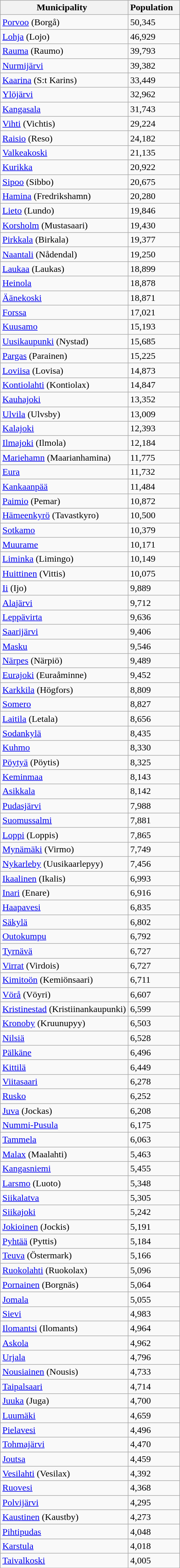<table class="wikitable sortable">
<tr>
<th>Municipality  </th>
<th>Population  </th>
</tr>
<tr>
<td><a href='#'>Porvoo</a> (Borgå)</td>
<td>50,345</td>
</tr>
<tr>
<td><a href='#'>Lohja</a> (Lojo)</td>
<td>46,929</td>
</tr>
<tr>
<td><a href='#'>Rauma</a> (Raumo)</td>
<td>39,793</td>
</tr>
<tr>
<td><a href='#'>Nurmijärvi</a></td>
<td>39,382</td>
</tr>
<tr>
<td><a href='#'>Kaarina</a> (S:t Karins)</td>
<td>33,449</td>
</tr>
<tr>
<td><a href='#'>Ylöjärvi</a></td>
<td>32,962</td>
</tr>
<tr>
<td><a href='#'>Kangasala</a></td>
<td>31,743</td>
</tr>
<tr>
<td><a href='#'>Vihti</a> (Vichtis)</td>
<td>29,224</td>
</tr>
<tr>
<td><a href='#'>Raisio</a> (Reso)</td>
<td>24,182</td>
</tr>
<tr>
<td><a href='#'>Valkeakoski</a></td>
<td>21,135</td>
</tr>
<tr>
<td><a href='#'>Kurikka</a></td>
<td>20,922</td>
</tr>
<tr>
<td><a href='#'>Sipoo</a> (Sibbo)</td>
<td>20,675</td>
</tr>
<tr>
<td><a href='#'>Hamina</a> (Fredrikshamn)</td>
<td>20,280</td>
</tr>
<tr>
<td><a href='#'>Lieto</a> (Lundo)</td>
<td>19,846</td>
</tr>
<tr>
<td><a href='#'>Korsholm</a> (Mustasaari)</td>
<td>19,430</td>
</tr>
<tr>
<td><a href='#'>Pirkkala</a> (Birkala)</td>
<td>19,377</td>
</tr>
<tr>
<td><a href='#'>Naantali</a> (Nådendal)</td>
<td>19,250</td>
</tr>
<tr>
<td><a href='#'>Laukaa</a> (Laukas)</td>
<td>18,899</td>
</tr>
<tr>
<td><a href='#'>Heinola</a></td>
<td>18,878</td>
</tr>
<tr>
<td><a href='#'>Äänekoski</a></td>
<td>18,871</td>
</tr>
<tr>
<td><a href='#'>Forssa</a></td>
<td>17,021</td>
</tr>
<tr>
<td><a href='#'>Kuusamo</a></td>
<td>15,193</td>
</tr>
<tr>
<td><a href='#'>Uusikaupunki</a> (Nystad)</td>
<td>15,685</td>
</tr>
<tr>
<td><a href='#'>Pargas</a> (Parainen)</td>
<td>15,225</td>
</tr>
<tr>
<td><a href='#'>Loviisa</a> (Lovisa)</td>
<td>14,873</td>
</tr>
<tr>
<td><a href='#'>Kontiolahti</a> (Kontiolax)</td>
<td>14,847</td>
</tr>
<tr>
<td><a href='#'>Kauhajoki</a></td>
<td>13,352</td>
</tr>
<tr>
<td><a href='#'>Ulvila</a> (Ulvsby)</td>
<td>13,009</td>
</tr>
<tr>
<td><a href='#'>Kalajoki</a></td>
<td>12,393</td>
</tr>
<tr>
<td><a href='#'>Ilmajoki</a> (Ilmola)</td>
<td>12,184</td>
</tr>
<tr>
<td><a href='#'>Mariehamn</a> (Maarianhamina)</td>
<td>11,775</td>
</tr>
<tr>
<td><a href='#'>Eura</a></td>
<td>11,732</td>
</tr>
<tr>
<td><a href='#'>Kankaanpää</a></td>
<td>11,484</td>
</tr>
<tr>
<td><a href='#'>Paimio</a> (Pemar)</td>
<td>10,872</td>
</tr>
<tr>
<td><a href='#'>Hämeenkyrö</a> (Tavastkyro)</td>
<td>10,500</td>
</tr>
<tr>
<td><a href='#'>Sotkamo</a></td>
<td>10,379</td>
</tr>
<tr>
<td><a href='#'>Muurame</a></td>
<td>10,171</td>
</tr>
<tr>
<td><a href='#'>Liminka</a> (Limingo)</td>
<td>10,149</td>
</tr>
<tr>
<td><a href='#'>Huittinen</a> (Vittis)</td>
<td>10,075</td>
</tr>
<tr>
<td><a href='#'>Ii</a> (Ijo)</td>
<td>9,889</td>
</tr>
<tr>
<td><a href='#'>Alajärvi</a></td>
<td>9,712</td>
</tr>
<tr>
<td><a href='#'>Leppävirta</a></td>
<td>9,636</td>
</tr>
<tr>
<td><a href='#'>Saarijärvi</a></td>
<td>9,406</td>
</tr>
<tr>
<td><a href='#'>Masku</a></td>
<td>9,546</td>
</tr>
<tr>
<td><a href='#'>Närpes</a> (Närpiö)</td>
<td>9,489</td>
</tr>
<tr>
<td><a href='#'>Eurajoki</a> (Euraåminne)</td>
<td>9,452</td>
</tr>
<tr>
<td><a href='#'>Karkkila</a> (Högfors)</td>
<td>8,809</td>
</tr>
<tr>
<td><a href='#'>Somero</a></td>
<td>8,827</td>
</tr>
<tr>
<td><a href='#'>Laitila</a> (Letala)</td>
<td>8,656</td>
</tr>
<tr>
<td><a href='#'>Sodankylä</a></td>
<td>8,435</td>
</tr>
<tr>
<td><a href='#'>Kuhmo</a></td>
<td>8,330</td>
</tr>
<tr>
<td><a href='#'>Pöytyä</a> (Pöytis)</td>
<td>8,325</td>
</tr>
<tr>
<td><a href='#'>Keminmaa</a></td>
<td>8,143</td>
</tr>
<tr>
<td><a href='#'>Asikkala</a></td>
<td>8,142</td>
</tr>
<tr>
<td><a href='#'>Pudasjärvi</a></td>
<td>7,988</td>
</tr>
<tr>
<td><a href='#'>Suomussalmi</a></td>
<td>7,881</td>
</tr>
<tr>
<td><a href='#'>Loppi</a> (Loppis)</td>
<td>7,865</td>
</tr>
<tr>
<td><a href='#'>Mynämäki</a> (Virmo)</td>
<td>7,749</td>
</tr>
<tr>
<td><a href='#'>Nykarleby</a> (Uusikaarlepyy)</td>
<td>7,456</td>
</tr>
<tr>
<td><a href='#'>Ikaalinen</a> (Ikalis)</td>
<td>6,993</td>
</tr>
<tr>
<td><a href='#'>Inari</a> (Enare)</td>
<td>6,916</td>
</tr>
<tr>
<td><a href='#'>Haapavesi</a></td>
<td>6,835</td>
</tr>
<tr>
<td><a href='#'>Säkylä</a></td>
<td>6,802</td>
</tr>
<tr>
<td><a href='#'>Outokumpu</a></td>
<td>6,792</td>
</tr>
<tr>
<td><a href='#'>Tyrnävä</a></td>
<td>6,727</td>
</tr>
<tr>
<td><a href='#'>Virrat</a> (Virdois)</td>
<td>6,727</td>
</tr>
<tr>
<td><a href='#'>Kimitoön</a> (Kemiönsaari)</td>
<td>6,711</td>
</tr>
<tr>
<td><a href='#'>Vörå</a> (Vöyri)</td>
<td>6,607</td>
</tr>
<tr>
<td><a href='#'>Kristinestad</a> (Kristiinankaupunki)</td>
<td>6,599</td>
</tr>
<tr>
<td><a href='#'>Kronoby</a> (Kruunupyy)</td>
<td>6,503</td>
</tr>
<tr>
<td><a href='#'>Nilsiä</a></td>
<td>6,528</td>
</tr>
<tr>
<td><a href='#'>Pälkäne</a></td>
<td>6,496</td>
</tr>
<tr>
<td><a href='#'>Kittilä</a></td>
<td>6,449</td>
</tr>
<tr>
<td><a href='#'>Viitasaari</a></td>
<td>6,278</td>
</tr>
<tr>
<td><a href='#'>Rusko</a></td>
<td>6,252</td>
</tr>
<tr>
<td><a href='#'>Juva</a> (Jockas)</td>
<td>6,208</td>
</tr>
<tr>
<td><a href='#'>Nummi-Pusula</a></td>
<td>6,175</td>
</tr>
<tr>
<td><a href='#'>Tammela</a></td>
<td>6,063</td>
</tr>
<tr>
<td><a href='#'>Malax</a> (Maalahti)</td>
<td>5,463</td>
</tr>
<tr>
<td><a href='#'>Kangasniemi</a></td>
<td>5,455</td>
</tr>
<tr>
<td><a href='#'>Larsmo</a> (Luoto)</td>
<td>5,348</td>
</tr>
<tr>
<td><a href='#'>Siikalatva</a></td>
<td>5,305</td>
</tr>
<tr>
<td><a href='#'>Siikajoki</a></td>
<td>5,242</td>
</tr>
<tr>
<td><a href='#'>Jokioinen</a> (Jockis)</td>
<td>5,191</td>
</tr>
<tr>
<td><a href='#'>Pyhtää</a> (Pyttis)</td>
<td>5,184</td>
</tr>
<tr>
<td><a href='#'>Teuva</a> (Östermark)</td>
<td>5,166</td>
</tr>
<tr>
<td><a href='#'>Ruokolahti</a> (Ruokolax)</td>
<td>5,096</td>
</tr>
<tr>
<td><a href='#'>Pornainen</a> (Borgnäs)</td>
<td>5,064</td>
</tr>
<tr>
<td><a href='#'>Jomala</a></td>
<td>5,055</td>
</tr>
<tr>
<td><a href='#'>Sievi</a></td>
<td>4,983</td>
</tr>
<tr>
<td><a href='#'>Ilomantsi</a> (Ilomants)</td>
<td>4,964</td>
</tr>
<tr>
<td><a href='#'>Askola</a></td>
<td>4,962</td>
</tr>
<tr>
<td><a href='#'>Urjala</a></td>
<td>4,796</td>
</tr>
<tr>
<td><a href='#'>Nousiainen</a> (Nousis)</td>
<td>4,733</td>
</tr>
<tr>
<td><a href='#'>Taipalsaari</a></td>
<td>4,714</td>
</tr>
<tr>
<td><a href='#'>Juuka</a> (Juga)</td>
<td>4,700</td>
</tr>
<tr>
<td><a href='#'>Luumäki</a></td>
<td>4,659</td>
</tr>
<tr>
<td><a href='#'>Pielavesi</a></td>
<td>4,496</td>
</tr>
<tr>
<td><a href='#'>Tohmajärvi</a></td>
<td>4,470</td>
</tr>
<tr>
<td><a href='#'>Joutsa</a></td>
<td>4,459</td>
</tr>
<tr>
<td><a href='#'>Vesilahti</a> (Vesilax)</td>
<td>4,392</td>
</tr>
<tr>
<td><a href='#'>Ruovesi</a></td>
<td>4,368</td>
</tr>
<tr>
<td><a href='#'>Polvijärvi</a></td>
<td>4,295</td>
</tr>
<tr>
<td><a href='#'>Kaustinen</a> (Kaustby)</td>
<td>4,273</td>
</tr>
<tr>
<td><a href='#'>Pihtipudas</a></td>
<td>4,048</td>
</tr>
<tr>
<td><a href='#'>Karstula</a></td>
<td>4,018</td>
</tr>
<tr>
<td><a href='#'>Taivalkoski</a></td>
<td>4,005</td>
</tr>
<tr>
</tr>
</table>
